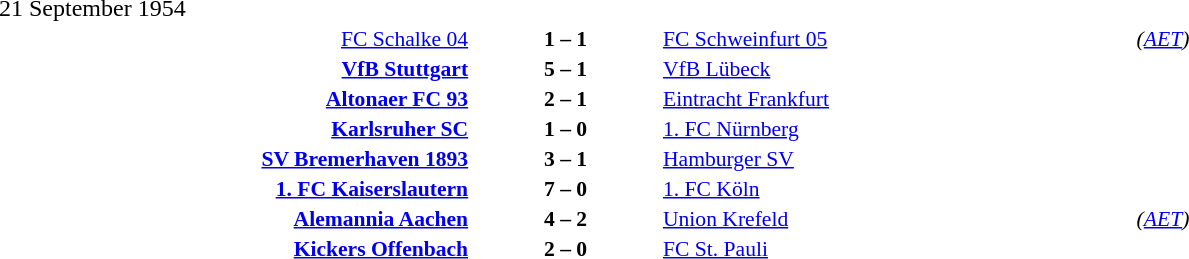<table width=100% cellspacing=1>
<tr>
<th width=25%></th>
<th width=10%></th>
<th width=25%></th>
<th></th>
</tr>
<tr>
<td>21 September 1954</td>
</tr>
<tr style=font-size:90%>
<td align=right><a href='#'>FC Schalke 04</a></td>
<td align=center><strong>1 – 1</strong></td>
<td><a href='#'>FC Schweinfurt 05</a></td>
<td><em>(<a href='#'>AET</a>)</em></td>
</tr>
<tr style=font-size:90%>
<td align=right><strong><a href='#'>VfB Stuttgart</a></strong></td>
<td align=center><strong>5 – 1</strong></td>
<td><a href='#'>VfB Lübeck</a></td>
</tr>
<tr style=font-size:90%>
<td align=right><strong><a href='#'>Altonaer FC 93</a></strong></td>
<td align=center><strong>2 – 1</strong></td>
<td><a href='#'>Eintracht Frankfurt</a></td>
</tr>
<tr style=font-size:90%>
<td align=right><strong><a href='#'>Karlsruher SC</a></strong></td>
<td align=center><strong>1 – 0</strong></td>
<td><a href='#'>1. FC Nürnberg</a></td>
</tr>
<tr style=font-size:90%>
<td align=right><strong><a href='#'>SV Bremerhaven 1893</a></strong></td>
<td align=center><strong>3 – 1</strong></td>
<td><a href='#'>Hamburger SV</a></td>
</tr>
<tr style=font-size:90%>
<td align=right><strong><a href='#'>1. FC Kaiserslautern</a></strong></td>
<td align=center><strong>7 – 0</strong></td>
<td><a href='#'>1. FC Köln</a></td>
</tr>
<tr style=font-size:90%>
<td align=right><strong><a href='#'>Alemannia Aachen</a></strong></td>
<td align=center><strong>4 – 2</strong></td>
<td><a href='#'>Union Krefeld</a></td>
<td><em>(<a href='#'>AET</a>)</em></td>
</tr>
<tr style=font-size:90%>
<td align=right><strong><a href='#'>Kickers Offenbach</a></strong></td>
<td align=center><strong>2 – 0</strong></td>
<td><a href='#'>FC St. Pauli</a></td>
</tr>
</table>
